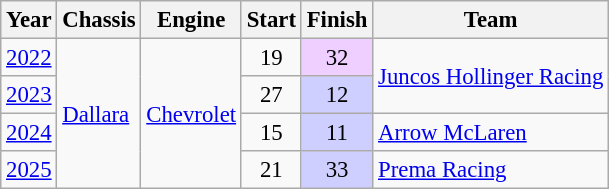<table class="wikitable" style="font-size: 95%;">
<tr>
<th>Year</th>
<th>Chassis</th>
<th>Engine</th>
<th>Start</th>
<th>Finish</th>
<th>Team</th>
</tr>
<tr>
<td><a href='#'>2022</a></td>
<td rowspan=4><a href='#'>Dallara</a></td>
<td rowspan=4><a href='#'>Chevrolet</a></td>
<td align=center>19</td>
<td align=center style="background:#EFCFFF;">32</td>
<td rowspan=2 nowrap><a href='#'>Juncos Hollinger Racing</a></td>
</tr>
<tr>
<td><a href='#'>2023</a></td>
<td align=center>27</td>
<td align=center style="background:#CFCFFF;">12</td>
</tr>
<tr>
<td><a href='#'>2024</a></td>
<td align=center>15</td>
<td align=center style="background:#cfcfff;">11</td>
<td nowrap><a href='#'>Arrow McLaren</a></td>
</tr>
<tr>
<td><a href='#'>2025</a></td>
<td align=center>21</td>
<td align=center style="background:#cfcfff;">33</td>
<td><a href='#'>Prema Racing</a></td>
</tr>
</table>
